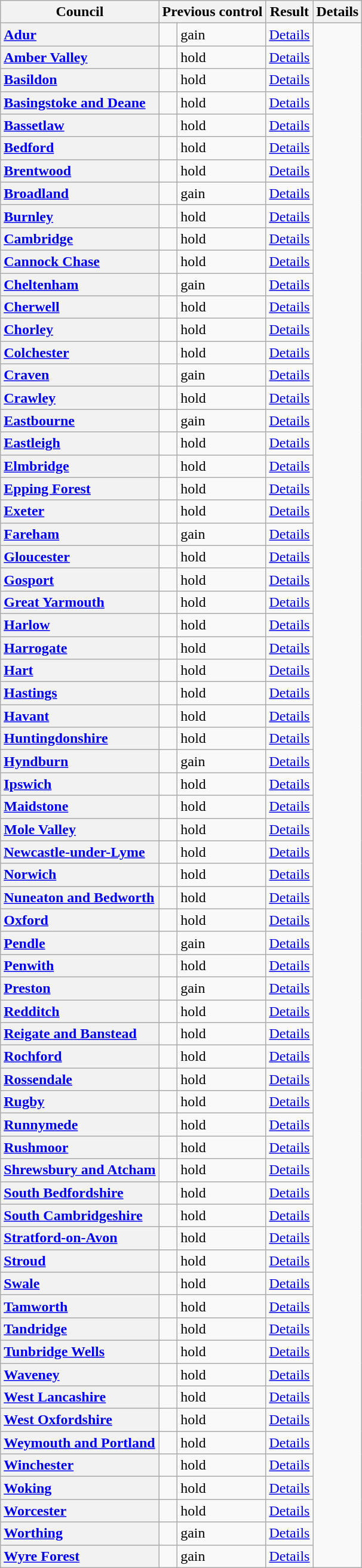<table class="wikitable sortable" border="1">
<tr>
<th scope="col">Council</th>
<th colspan=2>Previous control</th>
<th colspan=2>Result</th>
<th class="unsortable" scope="col">Details</th>
</tr>
<tr>
<th scope="row" style="text-align: left;"><a href='#'>Adur</a></th>
<td></td>
<td> gain</td>
<td><a href='#'>Details</a></td>
</tr>
<tr>
<th scope="row" style="text-align: left;"><a href='#'>Amber Valley</a></th>
<td></td>
<td> hold</td>
<td><a href='#'>Details</a></td>
</tr>
<tr>
<th scope="row" style="text-align: left;"><a href='#'>Basildon</a></th>
<td></td>
<td> hold</td>
<td><a href='#'>Details</a></td>
</tr>
<tr>
<th scope="row" style="text-align: left;"><a href='#'>Basingstoke and Deane</a></th>
<td></td>
<td> hold</td>
<td><a href='#'>Details</a></td>
</tr>
<tr>
<th scope="row" style="text-align: left;"><a href='#'>Bassetlaw</a></th>
<td></td>
<td> hold</td>
<td><a href='#'>Details</a></td>
</tr>
<tr>
<th scope="row" style="text-align: left;"><a href='#'>Bedford</a></th>
<td></td>
<td> hold</td>
<td><a href='#'>Details</a></td>
</tr>
<tr>
<th scope="row" style="text-align: left;"><a href='#'>Brentwood</a></th>
<td></td>
<td> hold</td>
<td><a href='#'>Details</a></td>
</tr>
<tr>
<th scope="row" style="text-align: left;"><a href='#'>Broadland</a></th>
<td></td>
<td> gain</td>
<td><a href='#'>Details</a></td>
</tr>
<tr>
<th scope="row" style="text-align: left;"><a href='#'>Burnley</a></th>
<td></td>
<td> hold</td>
<td><a href='#'>Details</a></td>
</tr>
<tr>
<th scope="row" style="text-align: left;"><a href='#'>Cambridge</a></th>
<td></td>
<td> hold</td>
<td><a href='#'>Details</a></td>
</tr>
<tr>
<th scope="row" style="text-align: left;"><a href='#'>Cannock Chase</a></th>
<td></td>
<td> hold</td>
<td><a href='#'>Details</a></td>
</tr>
<tr>
<th scope="row" style="text-align: left;"><a href='#'>Cheltenham</a></th>
<td></td>
<td> gain</td>
<td><a href='#'>Details</a></td>
</tr>
<tr>
<th scope="row" style="text-align: left;"><a href='#'>Cherwell</a></th>
<td></td>
<td> hold</td>
<td><a href='#'>Details</a></td>
</tr>
<tr>
<th scope="row" style="text-align: left;"><a href='#'>Chorley</a></th>
<td></td>
<td> hold</td>
<td><a href='#'>Details</a></td>
</tr>
<tr>
<th scope="row" style="text-align: left;"><a href='#'>Colchester</a></th>
<td></td>
<td> hold</td>
<td><a href='#'>Details</a></td>
</tr>
<tr>
<th scope="row" style="text-align: left;"><a href='#'>Craven</a></th>
<td></td>
<td> gain</td>
<td><a href='#'>Details</a></td>
</tr>
<tr>
<th scope="row" style="text-align: left;"><a href='#'>Crawley</a></th>
<td></td>
<td> hold</td>
<td><a href='#'>Details</a></td>
</tr>
<tr>
<th scope="row" style="text-align: left;"><a href='#'>Eastbourne</a></th>
<td></td>
<td> gain</td>
<td><a href='#'>Details</a></td>
</tr>
<tr>
<th scope="row" style="text-align: left;"><a href='#'>Eastleigh</a></th>
<td></td>
<td> hold</td>
<td><a href='#'>Details</a></td>
</tr>
<tr>
<th scope="row" style="text-align: left;"><a href='#'>Elmbridge</a></th>
<td></td>
<td> hold</td>
<td><a href='#'>Details</a></td>
</tr>
<tr>
<th scope="row" style="text-align: left;"><a href='#'>Epping Forest</a></th>
<td></td>
<td> hold</td>
<td><a href='#'>Details</a></td>
</tr>
<tr>
<th scope="row" style="text-align: left;"><a href='#'>Exeter</a></th>
<td></td>
<td> hold</td>
<td><a href='#'>Details</a></td>
</tr>
<tr>
<th scope="row" style="text-align: left;"><a href='#'>Fareham</a></th>
<td></td>
<td> gain</td>
<td><a href='#'>Details</a></td>
</tr>
<tr>
<th scope="row" style="text-align: left;"><a href='#'>Gloucester</a></th>
<td></td>
<td> hold</td>
<td><a href='#'>Details</a></td>
</tr>
<tr>
<th scope="row" style="text-align: left;"><a href='#'>Gosport</a></th>
<td></td>
<td> hold</td>
<td><a href='#'>Details</a></td>
</tr>
<tr>
<th scope="row" style="text-align: left;"><a href='#'>Great Yarmouth</a></th>
<td></td>
<td> hold</td>
<td><a href='#'>Details</a></td>
</tr>
<tr>
<th scope="row" style="text-align: left;"><a href='#'>Harlow</a></th>
<td></td>
<td> hold</td>
<td><a href='#'>Details</a></td>
</tr>
<tr>
<th scope="row" style="text-align: left;"><a href='#'>Harrogate</a></th>
<td></td>
<td> hold</td>
<td><a href='#'>Details</a></td>
</tr>
<tr>
<th scope="row" style="text-align: left;"><a href='#'>Hart</a></th>
<td></td>
<td> hold</td>
<td><a href='#'>Details</a></td>
</tr>
<tr>
<th scope="row" style="text-align: left;"><a href='#'>Hastings</a></th>
<td></td>
<td> hold</td>
<td><a href='#'>Details</a></td>
</tr>
<tr>
<th scope="row" style="text-align: left;"><a href='#'>Havant</a></th>
<td></td>
<td> hold</td>
<td><a href='#'>Details</a></td>
</tr>
<tr>
<th scope="row" style="text-align: left;"><a href='#'>Huntingdonshire</a></th>
<td></td>
<td> hold</td>
<td><a href='#'>Details</a></td>
</tr>
<tr>
<th scope="row" style="text-align: left;"><a href='#'>Hyndburn</a></th>
<td></td>
<td> gain</td>
<td><a href='#'>Details</a></td>
</tr>
<tr>
<th scope="row" style="text-align: left;"><a href='#'>Ipswich</a></th>
<td></td>
<td> hold</td>
<td><a href='#'>Details</a></td>
</tr>
<tr>
<th scope="row" style="text-align: left;"><a href='#'>Maidstone</a></th>
<td></td>
<td> hold</td>
<td><a href='#'>Details</a></td>
</tr>
<tr>
<th scope="row" style="text-align: left;"><a href='#'>Mole Valley</a></th>
<td></td>
<td> hold</td>
<td><a href='#'>Details</a></td>
</tr>
<tr>
<th scope="row" style="text-align: left;"><a href='#'>Newcastle-under-Lyme</a></th>
<td></td>
<td> hold</td>
<td><a href='#'>Details</a></td>
</tr>
<tr>
<th scope="row" style="text-align: left;"><a href='#'>Norwich</a></th>
<td></td>
<td> hold</td>
<td><a href='#'>Details</a></td>
</tr>
<tr>
<th scope="row" style="text-align: left;"><a href='#'>Nuneaton and Bedworth</a></th>
<td></td>
<td> hold</td>
<td><a href='#'>Details</a></td>
</tr>
<tr>
<th scope="row" style="text-align: left;"><a href='#'>Oxford</a></th>
<td></td>
<td> hold</td>
<td><a href='#'>Details</a></td>
</tr>
<tr>
<th scope="row" style="text-align: left;"><a href='#'>Pendle</a></th>
<td></td>
<td> gain</td>
<td><a href='#'>Details</a></td>
</tr>
<tr>
<th scope="row" style="text-align: left;"><a href='#'>Penwith</a></th>
<td></td>
<td> hold</td>
<td><a href='#'>Details</a></td>
</tr>
<tr>
<th scope="row" style="text-align: left;"><a href='#'>Preston</a></th>
<td></td>
<td> gain</td>
<td><a href='#'>Details</a></td>
</tr>
<tr>
<th scope="row" style="text-align: left;"><a href='#'>Redditch</a></th>
<td></td>
<td> hold</td>
<td><a href='#'>Details</a></td>
</tr>
<tr>
<th scope="row" style="text-align: left;"><a href='#'>Reigate and Banstead</a></th>
<td></td>
<td> hold</td>
<td><a href='#'>Details</a></td>
</tr>
<tr>
<th scope="row" style="text-align: left;"><a href='#'>Rochford</a></th>
<td></td>
<td> hold</td>
<td><a href='#'>Details</a></td>
</tr>
<tr>
<th scope="row" style="text-align: left;"><a href='#'>Rossendale</a></th>
<td></td>
<td> hold</td>
<td><a href='#'>Details</a></td>
</tr>
<tr>
<th scope="row" style="text-align: left;"><a href='#'>Rugby</a></th>
<td></td>
<td> hold</td>
<td><a href='#'>Details</a></td>
</tr>
<tr>
<th scope="row" style="text-align: left;"><a href='#'>Runnymede</a></th>
<td></td>
<td> hold</td>
<td><a href='#'>Details</a></td>
</tr>
<tr>
<th scope="row" style="text-align: left;"><a href='#'>Rushmoor</a></th>
<td></td>
<td> hold</td>
<td><a href='#'>Details</a></td>
</tr>
<tr>
<th scope="row" style="text-align: left;"><a href='#'>Shrewsbury and Atcham</a></th>
<td></td>
<td> hold</td>
<td><a href='#'>Details</a></td>
</tr>
<tr>
<th scope="row" style="text-align: left;"><a href='#'>South Bedfordshire</a></th>
<td></td>
<td> hold</td>
<td><a href='#'>Details</a></td>
</tr>
<tr>
<th scope="row" style="text-align: left;"><a href='#'>South Cambridgeshire</a></th>
<td></td>
<td> hold</td>
<td><a href='#'>Details</a></td>
</tr>
<tr>
<th scope="row" style="text-align: left;"><a href='#'>Stratford-on-Avon</a></th>
<td></td>
<td> hold</td>
<td><a href='#'>Details</a></td>
</tr>
<tr>
<th scope="row" style="text-align: left;"><a href='#'>Stroud</a></th>
<td></td>
<td> hold</td>
<td><a href='#'>Details</a></td>
</tr>
<tr>
<th scope="row" style="text-align: left;"><a href='#'>Swale</a></th>
<td></td>
<td> hold</td>
<td><a href='#'>Details</a></td>
</tr>
<tr>
<th scope="row" style="text-align: left;"><a href='#'>Tamworth</a></th>
<td></td>
<td> hold</td>
<td><a href='#'>Details</a></td>
</tr>
<tr>
<th scope="row" style="text-align: left;"><a href='#'>Tandridge</a></th>
<td></td>
<td> hold</td>
<td><a href='#'>Details</a></td>
</tr>
<tr>
<th scope="row" style="text-align: left;"><a href='#'>Tunbridge Wells</a></th>
<td></td>
<td> hold</td>
<td><a href='#'>Details</a></td>
</tr>
<tr>
<th scope="row" style="text-align: left;"><a href='#'>Waveney</a></th>
<td></td>
<td> hold</td>
<td><a href='#'>Details</a></td>
</tr>
<tr>
<th scope="row" style="text-align: left;"><a href='#'>West Lancashire</a></th>
<td></td>
<td> hold</td>
<td><a href='#'>Details</a></td>
</tr>
<tr>
<th scope="row" style="text-align: left;"><a href='#'>West Oxfordshire</a></th>
<td></td>
<td> hold</td>
<td><a href='#'>Details</a></td>
</tr>
<tr>
<th scope="row" style="text-align: left;"><a href='#'>Weymouth and Portland</a></th>
<td></td>
<td> hold</td>
<td><a href='#'>Details</a></td>
</tr>
<tr>
<th scope="row" style="text-align: left;"><a href='#'>Winchester</a></th>
<td></td>
<td> hold</td>
<td><a href='#'>Details</a></td>
</tr>
<tr>
<th scope="row" style="text-align: left;"><a href='#'>Woking</a></th>
<td></td>
<td> hold</td>
<td><a href='#'>Details</a></td>
</tr>
<tr>
<th scope="row" style="text-align: left;"><a href='#'>Worcester</a></th>
<td></td>
<td> hold</td>
<td><a href='#'>Details</a></td>
</tr>
<tr>
<th scope="row" style="text-align: left;"><a href='#'>Worthing</a></th>
<td></td>
<td> gain</td>
<td><a href='#'>Details</a></td>
</tr>
<tr>
<th scope="row" style="text-align: left;"><a href='#'>Wyre Forest</a></th>
<td></td>
<td> gain</td>
<td><a href='#'>Details</a></td>
</tr>
</table>
